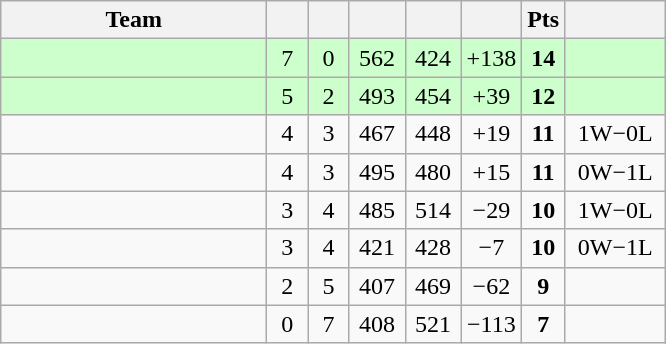<table class="wikitable" style="text-align:center;">
<tr>
<th width=170>Team</th>
<th width=20></th>
<th width=20></th>
<th width=30></th>
<th width=30></th>
<th width=30></th>
<th width=20>Pts</th>
<th width=60></th>
</tr>
<tr bgcolor="#ccffcc">
<td align=left></td>
<td>7</td>
<td>0</td>
<td>562</td>
<td>424</td>
<td>+138</td>
<td><strong>14</strong></td>
<td></td>
</tr>
<tr bgcolor="#ccffcc">
<td align=left></td>
<td>5</td>
<td>2</td>
<td>493</td>
<td>454</td>
<td>+39</td>
<td><strong>12</strong></td>
<td></td>
</tr>
<tr>
<td align=left></td>
<td>4</td>
<td>3</td>
<td>467</td>
<td>448</td>
<td>+19</td>
<td><strong>11</strong></td>
<td>1W−0L</td>
</tr>
<tr>
<td align=left></td>
<td>4</td>
<td>3</td>
<td>495</td>
<td>480</td>
<td>+15</td>
<td><strong>11</strong></td>
<td>0W−1L</td>
</tr>
<tr>
<td align=left></td>
<td>3</td>
<td>4</td>
<td>485</td>
<td>514</td>
<td>−29</td>
<td><strong>10</strong></td>
<td>1W−0L</td>
</tr>
<tr>
<td align=left></td>
<td>3</td>
<td>4</td>
<td>421</td>
<td>428</td>
<td>−7</td>
<td><strong>10</strong></td>
<td>0W−1L</td>
</tr>
<tr>
<td align=left></td>
<td>2</td>
<td>5</td>
<td>407</td>
<td>469</td>
<td>−62</td>
<td><strong>9</strong></td>
<td></td>
</tr>
<tr>
<td align=left></td>
<td>0</td>
<td>7</td>
<td>408</td>
<td>521</td>
<td>−113</td>
<td><strong>7</strong></td>
<td></td>
</tr>
</table>
